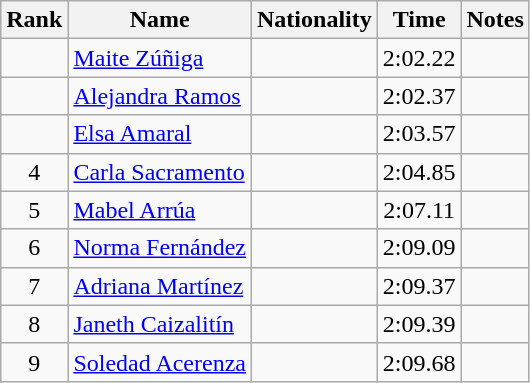<table class="wikitable sortable" style="text-align:center">
<tr>
<th>Rank</th>
<th>Name</th>
<th>Nationality</th>
<th>Time</th>
<th>Notes</th>
</tr>
<tr>
<td align=center></td>
<td align=left><a href='#'>Maite Zúñiga</a></td>
<td align=left></td>
<td>2:02.22</td>
<td></td>
</tr>
<tr>
<td align=center></td>
<td align=left><a href='#'>Alejandra Ramos</a></td>
<td align=left></td>
<td>2:02.37</td>
<td></td>
</tr>
<tr>
<td align=center></td>
<td align=left><a href='#'>Elsa Amaral</a></td>
<td align=left></td>
<td>2:03.57</td>
<td></td>
</tr>
<tr>
<td align=center>4</td>
<td align=left><a href='#'>Carla Sacramento</a></td>
<td align=left></td>
<td>2:04.85</td>
<td></td>
</tr>
<tr>
<td align=center>5</td>
<td align=left><a href='#'>Mabel Arrúa</a></td>
<td align=left></td>
<td>2:07.11</td>
<td></td>
</tr>
<tr>
<td align=center>6</td>
<td align=left><a href='#'>Norma Fernández</a></td>
<td align=left></td>
<td>2:09.09</td>
<td></td>
</tr>
<tr>
<td align=center>7</td>
<td align=left><a href='#'>Adriana Martínez</a></td>
<td align=left></td>
<td>2:09.37</td>
<td></td>
</tr>
<tr>
<td align=center>8</td>
<td align=left><a href='#'>Janeth Caizalitín</a></td>
<td align=left></td>
<td>2:09.39</td>
<td></td>
</tr>
<tr>
<td align=center>9</td>
<td align=left><a href='#'>Soledad Acerenza</a></td>
<td align=left></td>
<td>2:09.68</td>
<td></td>
</tr>
</table>
